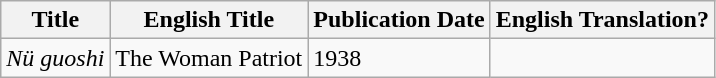<table class="wikitable">
<tr>
<th>Title</th>
<th>English Title</th>
<th>Publication Date</th>
<th>English Translation?</th>
</tr>
<tr>
<td><em>Nü guoshi</em></td>
<td>The Woman Patriot</td>
<td>1938</td>
<td></td>
</tr>
</table>
